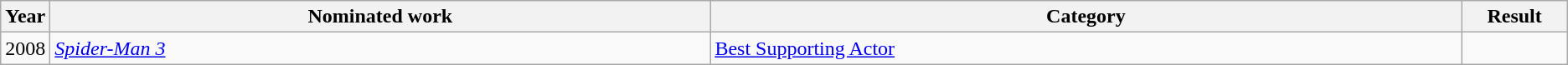<table class="wikitable sortable">
<tr>
<th scope="col" style="width:1em;">Year</th>
<th scope="col" style="width:35em;">Nominated work</th>
<th scope="col" style="width:40em;">Category</th>
<th scope="col" style="width:5em;">Result</th>
</tr>
<tr>
<td>2008</td>
<td><em><a href='#'>Spider-Man 3</a></em></td>
<td><a href='#'>Best Supporting Actor</a></td>
<td></td>
</tr>
</table>
